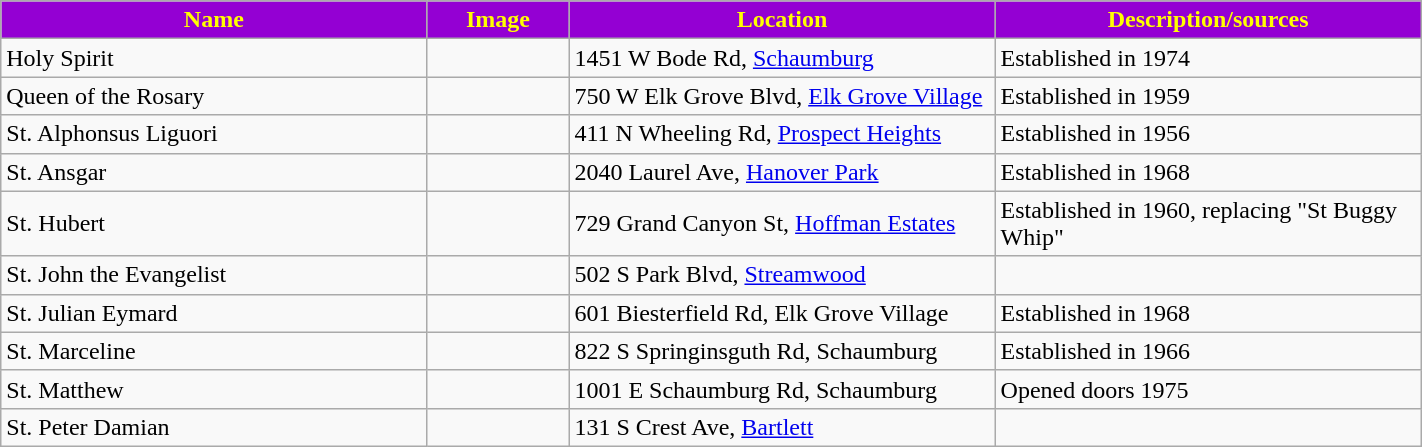<table class="wikitable sortable" style="width:75%">
<tr>
<th style="background:darkviolet; color:yellow;" width="30%"><strong>Name</strong></th>
<th style="background:darkviolet; color:yellow;" width="10%"><strong>Image</strong></th>
<th style="background:darkviolet; color:yellow;" width="30%"><strong>Location</strong></th>
<th style="background:darkviolet; color:yellow;" width="30%"><strong>Description/sources</strong></th>
</tr>
<tr>
<td>Holy Spirit</td>
<td></td>
<td>1451 W Bode Rd, <a href='#'>Schaumburg</a></td>
<td>Established in 1974</td>
</tr>
<tr>
<td>Queen of the Rosary</td>
<td></td>
<td>750 W Elk Grove Blvd, <a href='#'>Elk Grove Village</a></td>
<td>Established in 1959</td>
</tr>
<tr>
<td>St. Alphonsus Liguori</td>
<td></td>
<td>411 N Wheeling Rd, <a href='#'>Prospect Heights</a></td>
<td>Established in 1956</td>
</tr>
<tr>
<td>St. Ansgar</td>
<td></td>
<td>2040 Laurel Ave, <a href='#'>Hanover Park</a></td>
<td>Established in 1968</td>
</tr>
<tr>
<td>St. Hubert</td>
<td></td>
<td>729 Grand Canyon St, <a href='#'>Hoffman Estates</a></td>
<td>Established in 1960, replacing "St Buggy Whip"</td>
</tr>
<tr>
<td>St. John the Evangelist</td>
<td></td>
<td>502 S Park Blvd, <a href='#'>Streamwood</a></td>
<td></td>
</tr>
<tr>
<td>St. Julian Eymard</td>
<td></td>
<td>601 Biesterfield Rd, Elk Grove Village</td>
<td>Established in 1968</td>
</tr>
<tr>
<td>St. Marceline</td>
<td></td>
<td>822 S Springinsguth Rd, Schaumburg</td>
<td>Established in 1966</td>
</tr>
<tr>
<td>St. Matthew</td>
<td></td>
<td>1001 E Schaumburg Rd, Schaumburg</td>
<td>Opened doors 1975</td>
</tr>
<tr>
<td>St. Peter Damian</td>
<td></td>
<td>131 S Crest Ave, <a href='#'>Bartlett</a></td>
<td></td>
</tr>
</table>
